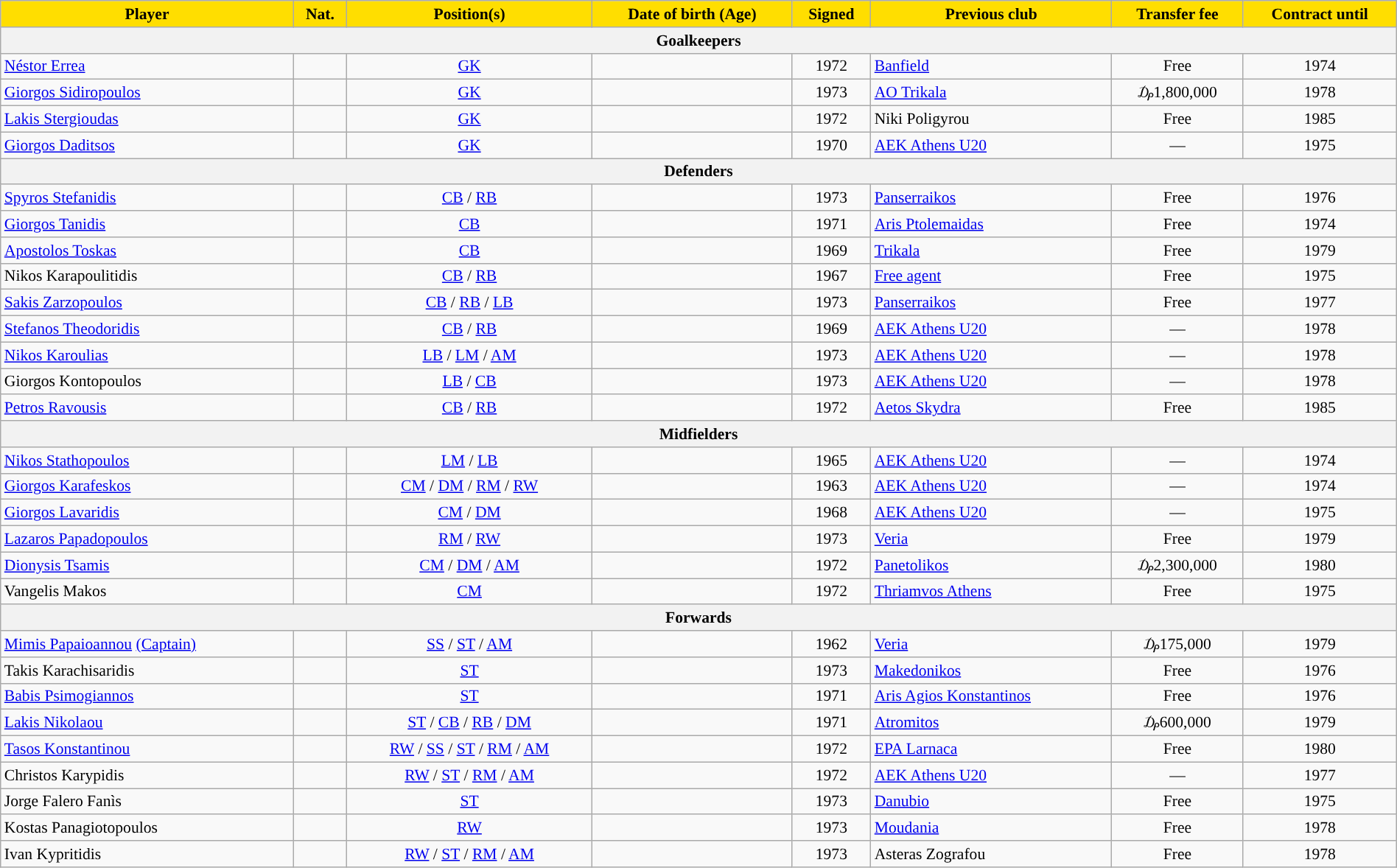<table class="wikitable" style="text-align:center; font-size:90%;width:100%;">
<tr>
<th style="background:#FFDE00">Player</th>
<th style="background:#FFDE00">Nat.</th>
<th style="background:#FFDE00">Position(s)</th>
<th style="background:#FFDE00">Date of birth (Age)</th>
<th style="background:#FFDE00">Signed</th>
<th style="background:#FFDE00">Previous club</th>
<th style="background:#FFDE00">Transfer fee</th>
<th style="background:#FFDE00">Contract until</th>
</tr>
<tr>
<th colspan="8">Goalkeepers</th>
</tr>
<tr>
<td align=left><a href='#'>Néstor Errea</a></td>
<td></td>
<td><a href='#'>GK</a></td>
<td></td>
<td>1972</td>
<td align=left> <a href='#'>Banfield</a></td>
<td>Free</td>
<td>1974</td>
</tr>
<tr>
<td align=left><a href='#'>Giorgos Sidiropoulos</a></td>
<td></td>
<td><a href='#'>GK</a></td>
<td></td>
<td>1973</td>
<td align=left> <a href='#'>AO Trikala</a></td>
<td>₯1,800,000</td>
<td>1978</td>
</tr>
<tr>
<td align=left><a href='#'>Lakis Stergioudas</a></td>
<td></td>
<td><a href='#'>GK</a></td>
<td></td>
<td>1972</td>
<td align=left> Niki Poligyrou</td>
<td>Free</td>
<td>1985</td>
</tr>
<tr>
<td align=left><a href='#'>Giorgos Daditsos</a></td>
<td></td>
<td><a href='#'>GK</a></td>
<td></td>
<td>1970</td>
<td align=left> <a href='#'>AEK Athens U20</a></td>
<td>—</td>
<td>1975</td>
</tr>
<tr>
<th colspan="8">Defenders</th>
</tr>
<tr>
<td align=left><a href='#'>Spyros Stefanidis</a></td>
<td></td>
<td><a href='#'>CB</a> / <a href='#'>RB</a></td>
<td></td>
<td>1973</td>
<td align=left> <a href='#'>Panserraikos</a></td>
<td>Free</td>
<td>1976</td>
</tr>
<tr>
<td align=left><a href='#'>Giorgos Tanidis</a></td>
<td></td>
<td><a href='#'>CB</a></td>
<td></td>
<td>1971</td>
<td align=left> <a href='#'>Aris Ptolemaidas</a></td>
<td>Free</td>
<td>1974</td>
</tr>
<tr>
<td align=left><a href='#'>Apostolos Toskas</a></td>
<td></td>
<td><a href='#'>CB</a></td>
<td></td>
<td>1969</td>
<td align=left> <a href='#'>Trikala</a></td>
<td>Free</td>
<td>1979</td>
</tr>
<tr>
<td align=left>Nikos Karapoulitidis</td>
<td></td>
<td><a href='#'>CB</a> / <a href='#'>RB</a></td>
<td></td>
<td>1967</td>
<td align=left><a href='#'>Free agent</a></td>
<td>Free</td>
<td>1975</td>
</tr>
<tr>
<td align=left><a href='#'>Sakis Zarzopoulos</a></td>
<td></td>
<td><a href='#'>CB</a> / <a href='#'>RB</a> / <a href='#'>LB</a></td>
<td></td>
<td>1973</td>
<td align=left> <a href='#'>Panserraikos</a></td>
<td>Free</td>
<td>1977</td>
</tr>
<tr>
<td align=left><a href='#'>Stefanos Theodoridis</a></td>
<td></td>
<td><a href='#'>CB</a> / <a href='#'>RB</a></td>
<td></td>
<td>1969</td>
<td align=left> <a href='#'>AEK Athens U20</a></td>
<td>—</td>
<td>1978</td>
</tr>
<tr>
<td align=left><a href='#'>Nikos Karoulias</a></td>
<td></td>
<td><a href='#'>LB</a> / <a href='#'>LM</a> / <a href='#'>AM</a></td>
<td></td>
<td>1973</td>
<td align=left> <a href='#'>AEK Athens U20</a></td>
<td>—</td>
<td>1978</td>
</tr>
<tr>
<td align=left>Giorgos Kontopoulos</td>
<td></td>
<td><a href='#'>LB</a> / <a href='#'>CB</a></td>
<td></td>
<td>1973</td>
<td align=left> <a href='#'>AEK Athens U20</a></td>
<td>—</td>
<td>1978</td>
</tr>
<tr>
<td align=left><a href='#'>Petros Ravousis</a></td>
<td></td>
<td><a href='#'>CB</a> / <a href='#'>RB</a></td>
<td></td>
<td>1972</td>
<td align=left> <a href='#'>Aetos Skydra</a></td>
<td>Free</td>
<td>1985</td>
</tr>
<tr>
<th colspan="8">Midfielders</th>
</tr>
<tr>
<td align=left><a href='#'>Nikos Stathopoulos</a></td>
<td></td>
<td><a href='#'>LM</a> / <a href='#'>LB</a></td>
<td></td>
<td>1965</td>
<td align=left> <a href='#'>AEK Athens U20</a></td>
<td>—</td>
<td>1974</td>
</tr>
<tr>
<td align=left><a href='#'>Giorgos Karafeskos</a></td>
<td></td>
<td><a href='#'>CM</a> / <a href='#'>DM</a> / <a href='#'>RM</a> / <a href='#'>RW</a></td>
<td></td>
<td>1963</td>
<td align=left> <a href='#'>AEK Athens U20</a></td>
<td>—</td>
<td>1974</td>
</tr>
<tr>
<td align=left><a href='#'>Giorgos Lavaridis</a></td>
<td></td>
<td><a href='#'>CM</a> / <a href='#'>DM</a></td>
<td></td>
<td>1968</td>
<td align=left> <a href='#'>AEK Athens U20</a></td>
<td>—</td>
<td>1975</td>
</tr>
<tr>
<td align=left><a href='#'>Lazaros Papadopoulos</a></td>
<td></td>
<td><a href='#'>RM</a> / <a href='#'>RW</a></td>
<td></td>
<td>1973</td>
<td align=left> <a href='#'>Veria</a></td>
<td>Free</td>
<td>1979</td>
</tr>
<tr>
<td align=left><a href='#'>Dionysis Tsamis</a></td>
<td></td>
<td><a href='#'>CM</a> / <a href='#'>DM</a> / <a href='#'>AM</a></td>
<td></td>
<td>1972</td>
<td align=left> <a href='#'>Panetolikos</a></td>
<td>₯2,300,000</td>
<td>1980</td>
</tr>
<tr>
<td align=left>Vangelis Makos</td>
<td></td>
<td><a href='#'>CM</a></td>
<td></td>
<td>1972</td>
<td align=left> <a href='#'>Thriamvos Athens</a></td>
<td>Free</td>
<td>1975</td>
</tr>
<tr>
<th colspan="8">Forwards</th>
</tr>
<tr>
<td align=left><a href='#'>Mimis Papaioannou</a> <a href='#'>(Captain)</a></td>
<td></td>
<td><a href='#'>SS</a> / <a href='#'>ST</a> / <a href='#'>AM</a></td>
<td></td>
<td>1962</td>
<td align=left> <a href='#'>Veria</a></td>
<td>₯175,000</td>
<td>1979</td>
</tr>
<tr>
<td align=left>Takis Karachisaridis</td>
<td></td>
<td><a href='#'>ST</a></td>
<td></td>
<td>1973</td>
<td align=left> <a href='#'>Makedonikos</a></td>
<td>Free</td>
<td>1976</td>
</tr>
<tr>
<td align=left><a href='#'>Babis Psimogiannos</a></td>
<td></td>
<td><a href='#'>ST</a></td>
<td></td>
<td>1971</td>
<td align=left> <a href='#'>Aris Agios Konstantinos</a></td>
<td>Free</td>
<td>1976</td>
</tr>
<tr>
<td align=left><a href='#'>Lakis Nikolaou</a></td>
<td></td>
<td><a href='#'>ST</a> / <a href='#'>CB</a> / <a href='#'>RB</a> / <a href='#'>DM</a></td>
<td></td>
<td>1971</td>
<td align=left> <a href='#'>Atromitos</a></td>
<td>₯600,000</td>
<td>1979</td>
</tr>
<tr>
<td align=left><a href='#'>Tasos Konstantinou</a></td>
<td></td>
<td><a href='#'>RW</a> / <a href='#'>SS</a> / <a href='#'>ST</a> / <a href='#'>RM</a> / <a href='#'>AM</a></td>
<td></td>
<td>1972</td>
<td align=left> <a href='#'>EPA Larnaca</a></td>
<td>Free</td>
<td>1980</td>
</tr>
<tr>
<td align=left>Christos Karypidis</td>
<td></td>
<td><a href='#'>RW</a> / <a href='#'>ST</a> / <a href='#'>RM</a> / <a href='#'>AM</a></td>
<td></td>
<td>1972</td>
<td align=left> <a href='#'>AEK Athens U20</a></td>
<td>—</td>
<td>1977</td>
</tr>
<tr>
<td align=left>Jorge Falero Fanìs</td>
<td></td>
<td><a href='#'>ST</a></td>
<td></td>
<td>1973</td>
<td align=left> <a href='#'>Danubio</a></td>
<td>Free</td>
<td>1975</td>
</tr>
<tr>
<td align=left>Kostas Panagiotopoulos</td>
<td></td>
<td><a href='#'>RW</a></td>
<td></td>
<td>1973</td>
<td align=left> <a href='#'>Moudania</a></td>
<td>Free</td>
<td>1978</td>
</tr>
<tr>
<td align=left>Ivan Kypritidis</td>
<td></td>
<td><a href='#'>RW</a> / <a href='#'>ST</a> / <a href='#'>RM</a> / <a href='#'>AM</a></td>
<td></td>
<td>1973</td>
<td align=left> Asteras Zografou</td>
<td>Free</td>
<td>1978</td>
</tr>
</table>
